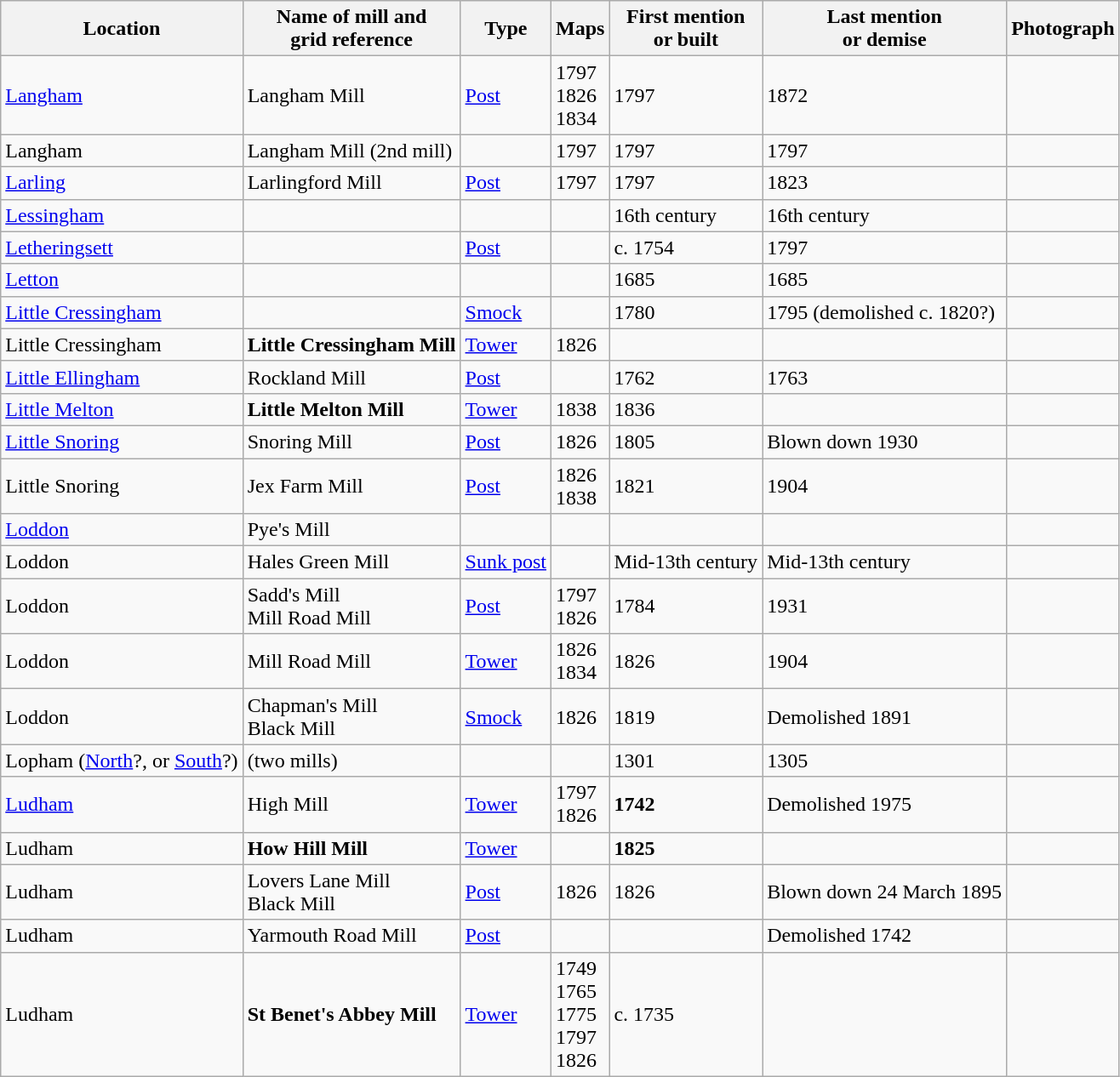<table class="wikitable">
<tr>
<th>Location</th>
<th>Name of mill and<br>grid reference</th>
<th>Type</th>
<th>Maps</th>
<th>First mention<br>or built</th>
<th>Last mention<br> or demise</th>
<th>Photograph</th>
</tr>
<tr>
<td><a href='#'>Langham</a></td>
<td>Langham Mill<br></td>
<td><a href='#'>Post</a></td>
<td>1797<br>1826<br>1834</td>
<td>1797</td>
<td>1872<br></td>
<td></td>
</tr>
<tr>
<td>Langham</td>
<td>Langham Mill (2nd mill)<br></td>
<td></td>
<td>1797</td>
<td>1797</td>
<td>1797<br></td>
<td></td>
</tr>
<tr>
<td><a href='#'>Larling</a></td>
<td>Larlingford Mill<br></td>
<td><a href='#'>Post</a></td>
<td>1797</td>
<td>1797</td>
<td>1823<br></td>
<td></td>
</tr>
<tr>
<td><a href='#'>Lessingham</a></td>
<td></td>
<td></td>
<td></td>
<td>16th century</td>
<td>16th century<br></td>
<td></td>
</tr>
<tr>
<td><a href='#'>Letheringsett</a></td>
<td></td>
<td><a href='#'>Post</a></td>
<td></td>
<td>c. 1754</td>
<td>1797<br></td>
<td></td>
</tr>
<tr>
<td><a href='#'>Letton</a></td>
<td></td>
<td></td>
<td></td>
<td>1685</td>
<td>1685<br></td>
<td></td>
</tr>
<tr>
<td><a href='#'>Little Cressingham</a></td>
<td></td>
<td><a href='#'>Smock</a></td>
<td></td>
<td>1780</td>
<td>1795 (demolished c. 1820?)<br></td>
<td></td>
</tr>
<tr>
<td>Little Cressingham</td>
<td><strong>Little Cressingham Mill</strong><br></td>
<td><a href='#'>Tower</a></td>
<td>1826</td>
<td></td>
<td></td>
<td></td>
</tr>
<tr>
<td><a href='#'>Little Ellingham</a></td>
<td>Rockland Mill</td>
<td><a href='#'>Post</a></td>
<td></td>
<td>1762</td>
<td>1763<br></td>
<td></td>
</tr>
<tr>
<td><a href='#'>Little Melton</a></td>
<td><strong>Little Melton Mill</strong><br></td>
<td><a href='#'>Tower</a></td>
<td>1838</td>
<td>1836</td>
<td></td>
<td></td>
</tr>
<tr>
<td><a href='#'>Little Snoring</a></td>
<td>Snoring Mill<br></td>
<td><a href='#'>Post</a></td>
<td>1826</td>
<td>1805</td>
<td>Blown down 1930<br></td>
<td></td>
</tr>
<tr>
<td>Little Snoring</td>
<td>Jex Farm Mill<br></td>
<td><a href='#'>Post</a></td>
<td>1826<br>1838</td>
<td>1821</td>
<td>1904<br></td>
<td></td>
</tr>
<tr>
<td><a href='#'>Loddon</a></td>
<td>Pye's Mill</td>
<td></td>
<td></td>
<td></td>
<td></td>
<td></td>
</tr>
<tr>
<td>Loddon</td>
<td>Hales Green Mill<br></td>
<td><a href='#'>Sunk post</a></td>
<td></td>
<td>Mid-13th century</td>
<td>Mid-13th century<br></td>
<td></td>
</tr>
<tr>
<td>Loddon</td>
<td>Sadd's Mill<br>Mill Road Mill<br></td>
<td><a href='#'>Post</a></td>
<td>1797<br>1826</td>
<td>1784</td>
<td>1931<br></td>
<td></td>
</tr>
<tr>
<td>Loddon</td>
<td>Mill Road Mill<br></td>
<td><a href='#'>Tower</a></td>
<td>1826<br>1834</td>
<td>1826</td>
<td>1904<br></td>
<td></td>
</tr>
<tr>
<td>Loddon</td>
<td>Chapman's Mill<br>Black Mill<br></td>
<td><a href='#'>Smock</a></td>
<td>1826</td>
<td>1819</td>
<td>Demolished 1891<br></td>
<td></td>
</tr>
<tr>
<td>Lopham (<a href='#'>North</a>?, or <a href='#'>South</a>?)</td>
<td>(two mills)</td>
<td></td>
<td></td>
<td>1301</td>
<td>1305<br></td>
<td></td>
</tr>
<tr>
<td><a href='#'>Ludham</a></td>
<td>High Mill<br></td>
<td><a href='#'>Tower</a></td>
<td>1797<br>1826</td>
<td><strong>1742</strong></td>
<td>Demolished 1975<br></td>
<td></td>
</tr>
<tr>
<td>Ludham</td>
<td><strong>How Hill Mill</strong><br></td>
<td><a href='#'>Tower</a></td>
<td></td>
<td><strong>1825</strong></td>
<td></td>
<td></td>
</tr>
<tr>
<td>Ludham</td>
<td>Lovers Lane Mill<br>Black Mill<br></td>
<td><a href='#'>Post</a></td>
<td>1826</td>
<td>1826</td>
<td>Blown down 24 March 1895<br></td>
<td></td>
</tr>
<tr>
<td>Ludham</td>
<td>Yarmouth Road Mill<br></td>
<td><a href='#'>Post</a></td>
<td></td>
<td></td>
<td>Demolished 1742<br></td>
<td></td>
</tr>
<tr>
<td>Ludham</td>
<td><strong>St Benet's Abbey Mill</strong><br></td>
<td><a href='#'>Tower</a></td>
<td>1749<br>1765<br>1775<br>1797<br>1826</td>
<td>c. 1735</td>
<td><br></td>
<td></td>
</tr>
</table>
